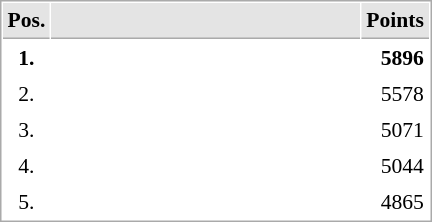<table cellspacing="1" cellpadding="3" style="border:1px solid #AAAAAA;font-size:90%">
<tr bgcolor="#E4E4E4">
<th style="border-bottom:1px solid #AAAAAA" width=10>Pos.</th>
<th style="border-bottom:1px solid #AAAAAA" width=200></th>
<th style="border-bottom:1px solid #AAAAAA" width=20>Points</th>
</tr>
<tr>
<td align="center"><strong>1.</strong></td>
<td><strong></strong></td>
<td align="right"><strong>5896</strong></td>
</tr>
<tr>
<td align="center">2.</td>
<td></td>
<td align="right">5578</td>
</tr>
<tr>
<td align="center">3.</td>
<td></td>
<td align="right">5071</td>
</tr>
<tr>
<td align="center">4.</td>
<td></td>
<td align="right">5044</td>
</tr>
<tr>
<td align="center">5.</td>
<td></td>
<td align="right">4865</td>
</tr>
</table>
